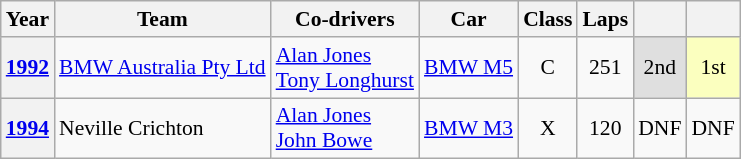<table class="wikitable" style="text-align:center; font-size:90%">
<tr>
<th>Year</th>
<th>Team</th>
<th>Co-drivers</th>
<th>Car</th>
<th>Class</th>
<th>Laps</th>
<th></th>
<th></th>
</tr>
<tr>
<th><a href='#'>1992</a></th>
<td align="left"> <a href='#'>BMW Australia Pty Ltd</a></td>
<td align="left"> <a href='#'>Alan Jones</a><br> <a href='#'>Tony Longhurst</a></td>
<td align="left"><a href='#'>BMW M5</a></td>
<td>C</td>
<td>251</td>
<td style="background:#dfdfdf;">2nd</td>
<td style="background:#fbffbf;">1st</td>
</tr>
<tr>
<th><a href='#'>1994</a></th>
<td align="left"> Neville Crichton</td>
<td align="left"> <a href='#'>Alan Jones</a><br> <a href='#'>John Bowe</a></td>
<td align="left"><a href='#'>BMW M3</a></td>
<td>X</td>
<td>120</td>
<td>DNF</td>
<td>DNF</td>
</tr>
</table>
